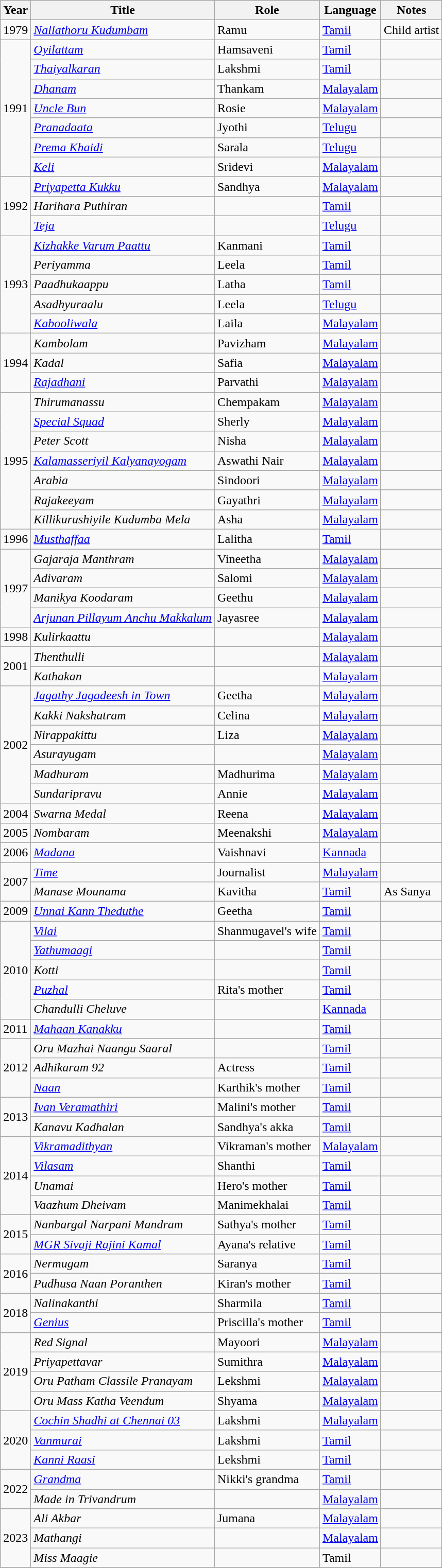<table class="wikitable sortable">
<tr>
<th>Year</th>
<th>Title</th>
<th>Role</th>
<th>Language</th>
<th class="unsortable">Notes</th>
</tr>
<tr>
<td>1979</td>
<td><em><a href='#'>Nallathoru Kudumbam</a></em></td>
<td>Ramu</td>
<td><a href='#'>Tamil</a></td>
<td>Child artist</td>
</tr>
<tr>
<td rowspan=7>1991</td>
<td><em><a href='#'>Oyilattam</a></em></td>
<td>Hamsaveni</td>
<td><a href='#'>Tamil</a></td>
<td></td>
</tr>
<tr>
<td><em><a href='#'>Thaiyalkaran</a></em></td>
<td>Lakshmi</td>
<td><a href='#'>Tamil</a></td>
<td></td>
</tr>
<tr>
<td><em><a href='#'>Dhanam</a></em></td>
<td>Thankam</td>
<td><a href='#'>Malayalam</a></td>
<td></td>
</tr>
<tr>
<td><em><a href='#'>Uncle Bun</a></em></td>
<td>Rosie</td>
<td><a href='#'>Malayalam</a></td>
<td></td>
</tr>
<tr>
<td><em><a href='#'>Pranadaata</a></em></td>
<td>Jyothi</td>
<td><a href='#'>Telugu</a></td>
<td></td>
</tr>
<tr>
<td><em><a href='#'>Prema Khaidi</a></em></td>
<td>Sarala</td>
<td><a href='#'>Telugu</a></td>
<td></td>
</tr>
<tr>
<td><em><a href='#'>Keli</a></em></td>
<td>Sridevi</td>
<td><a href='#'>Malayalam</a></td>
<td></td>
</tr>
<tr>
<td rowspan=3>1992</td>
<td><em><a href='#'>Priyapetta Kukku</a></em></td>
<td>Sandhya</td>
<td><a href='#'>Malayalam</a></td>
<td></td>
</tr>
<tr>
<td><em>Harihara Puthiran</em></td>
<td></td>
<td><a href='#'>Tamil</a></td>
<td></td>
</tr>
<tr>
<td><em><a href='#'>Teja</a></em></td>
<td></td>
<td><a href='#'>Telugu</a></td>
<td></td>
</tr>
<tr>
<td rowspan=5>1993</td>
<td><em><a href='#'>Kizhakke Varum Paattu</a></em></td>
<td>Kanmani</td>
<td><a href='#'>Tamil</a></td>
<td></td>
</tr>
<tr>
<td><em>Periyamma</em></td>
<td>Leela</td>
<td><a href='#'>Tamil</a></td>
<td></td>
</tr>
<tr>
<td><em>Paadhukaappu</em></td>
<td>Latha</td>
<td><a href='#'>Tamil</a></td>
<td></td>
</tr>
<tr>
<td><em>Asadhyuraalu</em></td>
<td>Leela</td>
<td><a href='#'>Telugu</a></td>
<td></td>
</tr>
<tr>
<td><em><a href='#'>Kabooliwala</a></em></td>
<td>Laila</td>
<td><a href='#'>Malayalam</a></td>
<td></td>
</tr>
<tr>
<td rowspan=3>1994</td>
<td><em>Kambolam</em></td>
<td>Pavizham</td>
<td><a href='#'>Malayalam</a></td>
<td></td>
</tr>
<tr>
<td><em>Kadal</em></td>
<td>Safia</td>
<td><a href='#'>Malayalam</a></td>
<td></td>
</tr>
<tr>
<td><em><a href='#'>Rajadhani</a></em></td>
<td>Parvathi</td>
<td><a href='#'>Malayalam</a></td>
<td></td>
</tr>
<tr>
<td rowspan=7>1995</td>
<td><em>Thirumanassu</em></td>
<td>Chempakam</td>
<td><a href='#'>Malayalam</a></td>
<td></td>
</tr>
<tr>
<td><em><a href='#'>Special Squad</a></em></td>
<td>Sherly</td>
<td><a href='#'>Malayalam</a></td>
<td></td>
</tr>
<tr>
<td><em>Peter Scott</em></td>
<td>Nisha</td>
<td><a href='#'>Malayalam</a></td>
<td></td>
</tr>
<tr>
<td><em><a href='#'>Kalamasseriyil Kalyanayogam</a></em></td>
<td>Aswathi Nair</td>
<td><a href='#'>Malayalam</a></td>
<td></td>
</tr>
<tr>
<td><em>Arabia</em></td>
<td>Sindoori</td>
<td><a href='#'>Malayalam</a></td>
<td></td>
</tr>
<tr>
<td><em>Rajakeeyam</em></td>
<td>Gayathri</td>
<td><a href='#'>Malayalam</a></td>
<td></td>
</tr>
<tr>
<td><em>Killikurushiyile Kudumba Mela</em></td>
<td>Asha</td>
<td><a href='#'>Malayalam</a></td>
<td></td>
</tr>
<tr>
<td>1996</td>
<td><em><a href='#'>Musthaffaa</a></em></td>
<td>Lalitha</td>
<td><a href='#'>Tamil</a></td>
<td></td>
</tr>
<tr>
<td rowspan=4>1997</td>
<td><em>Gajaraja Manthram</em></td>
<td>Vineetha</td>
<td><a href='#'>Malayalam</a></td>
<td></td>
</tr>
<tr>
<td><em>Adivaram</em></td>
<td>Salomi</td>
<td><a href='#'>Malayalam</a></td>
<td></td>
</tr>
<tr>
<td><em>Manikya Koodaram</em></td>
<td>Geethu</td>
<td><a href='#'>Malayalam</a></td>
<td></td>
</tr>
<tr>
<td><em><a href='#'>Arjunan Pillayum Anchu Makkalum</a></em></td>
<td>Jayasree</td>
<td><a href='#'>Malayalam</a></td>
<td></td>
</tr>
<tr>
<td>1998</td>
<td><em>Kulirkaattu</em></td>
<td></td>
<td><a href='#'>Malayalam</a></td>
<td></td>
</tr>
<tr>
<td rowspan=2>2001</td>
<td><em>Thenthulli</em></td>
<td></td>
<td><a href='#'>Malayalam</a></td>
<td></td>
</tr>
<tr>
<td><em>Kathakan</em></td>
<td></td>
<td><a href='#'>Malayalam</a></td>
<td></td>
</tr>
<tr>
<td rowspan=6>2002</td>
<td><em><a href='#'>Jagathy Jagadeesh in Town</a></em></td>
<td>Geetha</td>
<td><a href='#'>Malayalam</a></td>
<td></td>
</tr>
<tr>
<td><em>Kakki Nakshatram</em></td>
<td>Celina</td>
<td><a href='#'>Malayalam</a></td>
<td></td>
</tr>
<tr>
<td><em>Nirappakittu</em></td>
<td>Liza</td>
<td><a href='#'>Malayalam</a></td>
<td></td>
</tr>
<tr>
<td><em>Asurayugam</em></td>
<td></td>
<td><a href='#'>Malayalam</a></td>
<td></td>
</tr>
<tr>
<td><em>Madhuram</em></td>
<td>Madhurima</td>
<td><a href='#'>Malayalam</a></td>
<td></td>
</tr>
<tr>
<td><em>Sundaripravu</em></td>
<td>Annie</td>
<td><a href='#'>Malayalam</a></td>
<td></td>
</tr>
<tr>
<td>2004</td>
<td><em>Swarna Medal</em></td>
<td>Reena</td>
<td><a href='#'>Malayalam</a></td>
<td></td>
</tr>
<tr>
<td>2005</td>
<td><em>Nombaram</em></td>
<td>Meenakshi</td>
<td><a href='#'>Malayalam</a></td>
<td></td>
</tr>
<tr>
<td>2006</td>
<td><em><a href='#'>Madana</a></em></td>
<td>Vaishnavi</td>
<td><a href='#'>Kannada</a></td>
<td></td>
</tr>
<tr>
<td rowspan=2>2007</td>
<td><em><a href='#'>Time</a></em></td>
<td>Journalist</td>
<td><a href='#'>Malayalam</a></td>
<td></td>
</tr>
<tr>
<td><em>Manase Mounama</em></td>
<td>Kavitha</td>
<td><a href='#'>Tamil</a></td>
<td>As Sanya</td>
</tr>
<tr>
<td>2009</td>
<td><em><a href='#'>Unnai Kann Theduthe</a></em></td>
<td>Geetha</td>
<td><a href='#'>Tamil</a></td>
<td></td>
</tr>
<tr>
<td rowspan=5>2010</td>
<td><em><a href='#'>Vilai</a></em></td>
<td>Shanmugavel's wife</td>
<td><a href='#'>Tamil</a></td>
<td></td>
</tr>
<tr>
<td><em><a href='#'>Yathumaagi</a></em></td>
<td></td>
<td><a href='#'>Tamil</a></td>
<td></td>
</tr>
<tr>
<td><em>Kotti</em></td>
<td></td>
<td><a href='#'>Tamil</a></td>
<td></td>
</tr>
<tr>
<td><em><a href='#'>Puzhal</a></em></td>
<td>Rita's mother</td>
<td><a href='#'>Tamil</a></td>
<td></td>
</tr>
<tr>
<td><em>Chandulli Cheluve</em></td>
<td></td>
<td><a href='#'>Kannada</a></td>
<td></td>
</tr>
<tr>
<td>2011</td>
<td><em><a href='#'>Mahaan Kanakku</a></em></td>
<td></td>
<td><a href='#'>Tamil</a></td>
<td></td>
</tr>
<tr>
<td rowspan=3>2012</td>
<td><em>Oru Mazhai Naangu Saaral</em></td>
<td></td>
<td><a href='#'>Tamil</a></td>
<td></td>
</tr>
<tr>
<td><em>Adhikaram 92</em></td>
<td>Actress</td>
<td><a href='#'>Tamil</a></td>
<td></td>
</tr>
<tr>
<td><em><a href='#'>Naan</a></em></td>
<td>Karthik's mother</td>
<td><a href='#'>Tamil</a></td>
<td></td>
</tr>
<tr>
<td rowspan=2>2013</td>
<td><em><a href='#'>Ivan Veramathiri</a></em></td>
<td>Malini's mother</td>
<td><a href='#'>Tamil</a></td>
<td></td>
</tr>
<tr>
<td><em>Kanavu Kadhalan</em></td>
<td>Sandhya's akka</td>
<td><a href='#'>Tamil</a></td>
<td></td>
</tr>
<tr>
<td rowspan=4>2014</td>
<td><em><a href='#'>Vikramadithyan</a></em></td>
<td>Vikraman's mother</td>
<td><a href='#'>Malayalam</a></td>
<td></td>
</tr>
<tr>
<td><em><a href='#'>Vilasam</a></em></td>
<td>Shanthi</td>
<td><a href='#'>Tamil</a></td>
<td></td>
</tr>
<tr>
<td><em>Unamai</em></td>
<td>Hero's mother</td>
<td><a href='#'>Tamil</a></td>
<td></td>
</tr>
<tr>
<td><em>Vaazhum Dheivam</em></td>
<td>Manimekhalai</td>
<td><a href='#'>Tamil</a></td>
<td></td>
</tr>
<tr>
<td rowspan=2>2015</td>
<td><em>Nanbargal Narpani Mandram</em></td>
<td>Sathya's mother</td>
<td><a href='#'>Tamil</a></td>
<td></td>
</tr>
<tr>
<td><em><a href='#'>MGR Sivaji Rajini Kamal</a></em></td>
<td>Ayana's relative</td>
<td><a href='#'>Tamil</a></td>
<td></td>
</tr>
<tr>
<td rowspan=2>2016</td>
<td><em>Nermugam</em></td>
<td>Saranya</td>
<td><a href='#'>Tamil</a></td>
<td></td>
</tr>
<tr>
<td><em>Pudhusa Naan Poranthen</em></td>
<td>Kiran's mother</td>
<td><a href='#'>Tamil</a></td>
<td></td>
</tr>
<tr>
<td rowspan=2>2018</td>
<td><em>Nalinakanthi</em></td>
<td>Sharmila</td>
<td><a href='#'>Tamil</a></td>
<td></td>
</tr>
<tr>
<td><em><a href='#'>Genius</a></em></td>
<td>Priscilla's mother</td>
<td><a href='#'>Tamil</a></td>
<td></td>
</tr>
<tr>
<td rowspan=4>2019</td>
<td><em>Red Signal</em></td>
<td>Mayoori</td>
<td><a href='#'>Malayalam</a></td>
<td></td>
</tr>
<tr>
<td><em>Priyapettavar</em></td>
<td>Sumithra</td>
<td><a href='#'>Malayalam</a></td>
<td></td>
</tr>
<tr>
<td><em>Oru Patham Classile Pranayam</em></td>
<td>Lekshmi</td>
<td><a href='#'>Malayalam</a></td>
<td></td>
</tr>
<tr>
<td><em>Oru Mass Katha Veendum</em></td>
<td>Shyama</td>
<td><a href='#'>Malayalam</a></td>
<td></td>
</tr>
<tr>
<td rowspan=3>2020</td>
<td><em><a href='#'>Cochin Shadhi at Chennai 03</a></em></td>
<td>Lakshmi</td>
<td><a href='#'>Malayalam</a></td>
<td></td>
</tr>
<tr>
<td><em><a href='#'>Vanmurai</a></em></td>
<td>Lakshmi</td>
<td><a href='#'>Tamil</a></td>
<td></td>
</tr>
<tr>
<td><em><a href='#'>Kanni Raasi</a></em></td>
<td>Lekshmi</td>
<td><a href='#'>Tamil</a></td>
<td></td>
</tr>
<tr>
<td rowspan=2>2022</td>
<td><em><a href='#'>Grandma</a></em></td>
<td>Nikki's grandma</td>
<td><a href='#'>Tamil</a></td>
<td></td>
</tr>
<tr>
<td><em>Made in Trivandrum</em></td>
<td></td>
<td><a href='#'>Malayalam</a></td>
<td></td>
</tr>
<tr>
<td rowspan=3>2023</td>
<td><em>Ali Akbar</em></td>
<td>Jumana</td>
<td><a href='#'>Malayalam</a></td>
<td></td>
</tr>
<tr>
<td><em>Mathangi</em></td>
<td></td>
<td><a href='#'>Malayalam</a></td>
<td></td>
</tr>
<tr>
<td><em>Miss Maagie</em></td>
<td></td>
<td>Tamil</td>
<td></td>
</tr>
<tr>
</tr>
</table>
